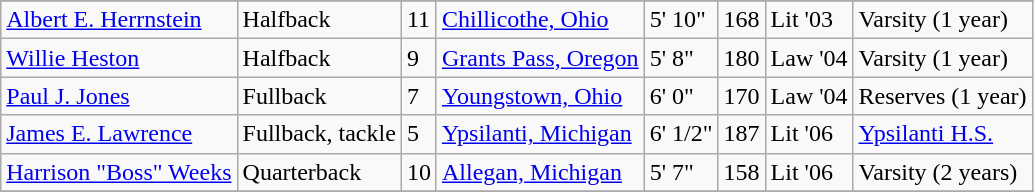<table class="wikitable">
<tr>
</tr>
<tr>
<td><a href='#'>Albert E. Herrnstein</a></td>
<td>Halfback</td>
<td>11</td>
<td><a href='#'>Chillicothe, Ohio</a></td>
<td>5' 10"</td>
<td>168</td>
<td>Lit '03</td>
<td>Varsity (1 year)</td>
</tr>
<tr>
<td><a href='#'>Willie Heston</a></td>
<td>Halfback</td>
<td>9</td>
<td><a href='#'>Grants Pass, Oregon</a></td>
<td>5' 8"</td>
<td>180</td>
<td>Law '04</td>
<td>Varsity (1 year)</td>
</tr>
<tr>
<td><a href='#'>Paul J. Jones</a></td>
<td>Fullback</td>
<td>7</td>
<td><a href='#'>Youngstown, Ohio</a></td>
<td>6' 0"</td>
<td>170</td>
<td>Law '04</td>
<td>Reserves (1 year)</td>
</tr>
<tr>
<td><a href='#'>James E. Lawrence</a></td>
<td>Fullback, tackle</td>
<td>5</td>
<td><a href='#'>Ypsilanti, Michigan</a></td>
<td>6' 1/2"</td>
<td>187</td>
<td>Lit '06</td>
<td><a href='#'>Ypsilanti H.S.</a></td>
</tr>
<tr>
<td><a href='#'>Harrison "Boss" Weeks</a></td>
<td>Quarterback</td>
<td>10</td>
<td><a href='#'>Allegan, Michigan</a></td>
<td>5' 7"</td>
<td>158</td>
<td>Lit '06</td>
<td>Varsity (2 years)</td>
</tr>
<tr>
</tr>
</table>
